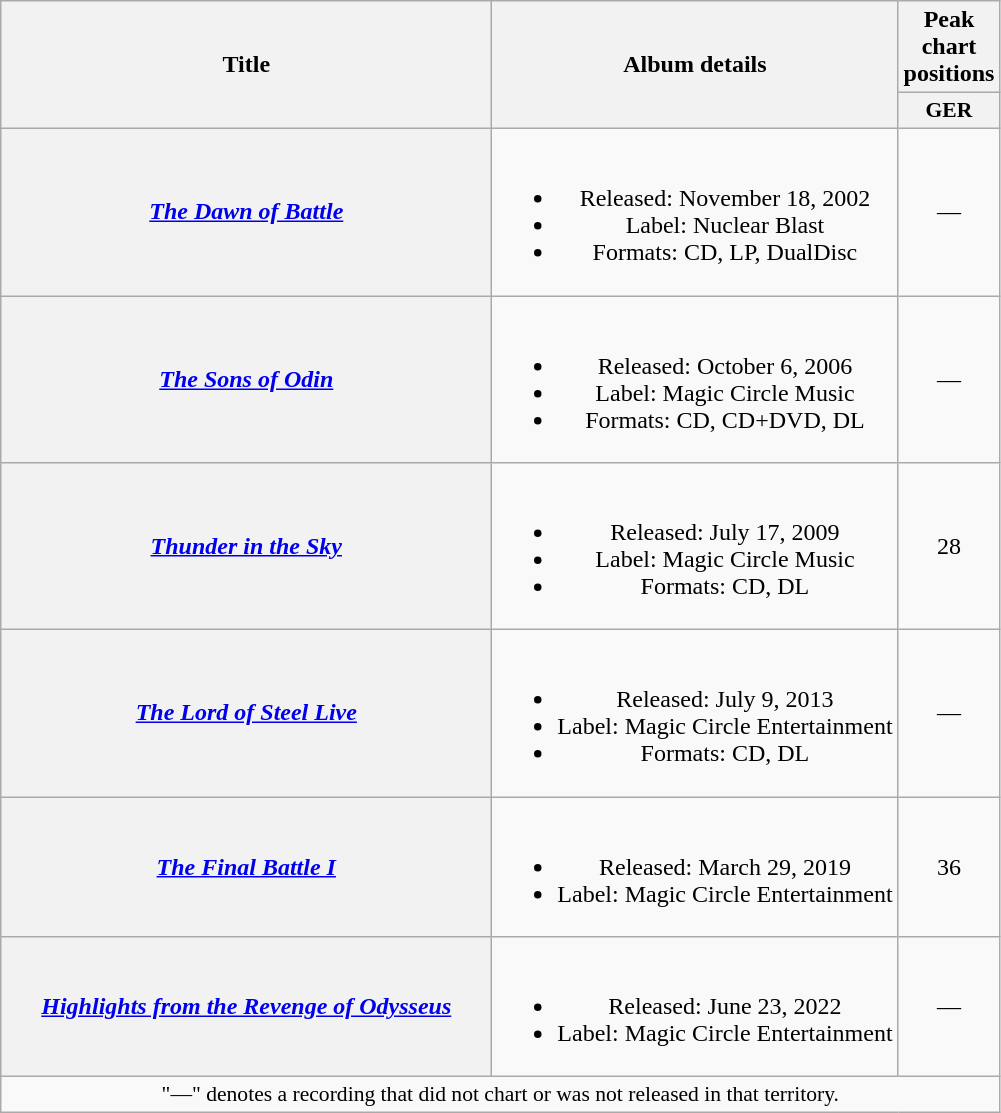<table class="wikitable plainrowheaders" style="text-align:center;">
<tr>
<th scope="col" rowspan="2" style="width:20em;">Title</th>
<th scope="col" rowspan="2">Album details</th>
<th scope="col" colspan="1">Peak chart positions</th>
</tr>
<tr>
<th scope="col" style="width:3em;font-size:90%;">GER<br></th>
</tr>
<tr>
<th scope="row"><em><a href='#'>The Dawn of Battle</a></em></th>
<td><br><ul><li>Released: November 18, 2002</li><li>Label: Nuclear Blast</li><li>Formats: CD, LP, DualDisc</li></ul></td>
<td>—</td>
</tr>
<tr>
<th scope="row"><em><a href='#'>The Sons of Odin</a></em></th>
<td><br><ul><li>Released: October 6, 2006</li><li>Label: Magic Circle Music</li><li>Formats: CD, CD+DVD, DL</li></ul></td>
<td>—</td>
</tr>
<tr>
<th scope="row"><em><a href='#'>Thunder in the Sky</a></em></th>
<td><br><ul><li>Released: July 17, 2009</li><li>Label: Magic Circle Music</li><li>Formats: CD, DL</li></ul></td>
<td>28</td>
</tr>
<tr>
<th scope="row"><em><a href='#'>The Lord of Steel Live</a></em></th>
<td><br><ul><li>Released: July 9, 2013</li><li>Label: Magic Circle Entertainment</li><li>Formats: CD, DL</li></ul></td>
<td>—</td>
</tr>
<tr>
<th scope="row"><em><a href='#'>The Final Battle I</a></em></th>
<td><br><ul><li>Released: March 29, 2019</li><li>Label: Magic Circle Entertainment</li></ul></td>
<td>36</td>
</tr>
<tr>
<th scope="row"><em><a href='#'>Highlights from the Revenge of Odysseus</a></em></th>
<td><br><ul><li>Released: June 23, 2022</li><li>Label: Magic Circle Entertainment</li></ul></td>
<td>—</td>
</tr>
<tr>
<td colspan="25" style="font-size:90%">"—" denotes a recording that did not chart or was not released in that territory.</td>
</tr>
</table>
